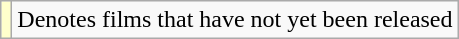<table class="wikitable">
<tr>
<td style="background:#FFFFCC;"></td>
<td>Denotes films that have not yet been released</td>
</tr>
</table>
